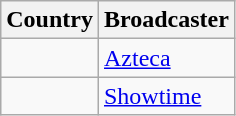<table class="wikitable">
<tr>
<th align=center>Country</th>
<th align=center>Broadcaster</th>
</tr>
<tr>
<td></td>
<td><a href='#'>Azteca</a></td>
</tr>
<tr>
<td></td>
<td><a href='#'>Showtime</a></td>
</tr>
</table>
